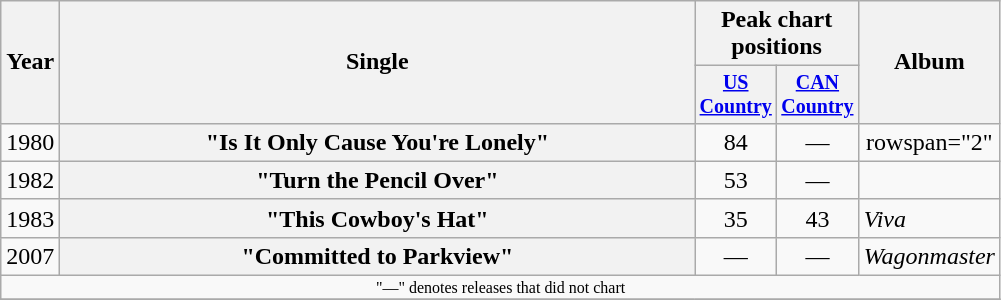<table class="wikitable plainrowheaders" style="text-align:center;">
<tr>
<th rowspan="2">Year</th>
<th rowspan="2" style="width:26em;">Single</th>
<th colspan="2">Peak chart<br>positions</th>
<th rowspan="2">Album</th>
</tr>
<tr style="font-size:smaller;">
<th width="45"><a href='#'>US Country</a></th>
<th width="45"><a href='#'>CAN Country</a></th>
</tr>
<tr>
<td>1980</td>
<th scope="row">"Is It Only Cause You're Lonely"</th>
<td>84</td>
<td>—</td>
<td>rowspan="2" </td>
</tr>
<tr>
<td>1982</td>
<th scope="row">"Turn the Pencil Over"</th>
<td>53</td>
<td>—</td>
</tr>
<tr>
<td>1983</td>
<th scope="row">"This Cowboy's Hat"</th>
<td>35</td>
<td>43</td>
<td align="left"><em>Viva</em></td>
</tr>
<tr>
<td>2007</td>
<th scope="row">"Committed to Parkview"</th>
<td>—</td>
<td>—</td>
<td align="left"><em>Wagonmaster</em></td>
</tr>
<tr>
<td colspan="5" style="font-size: 8pt">"—" denotes releases that did not chart</td>
</tr>
<tr>
</tr>
</table>
